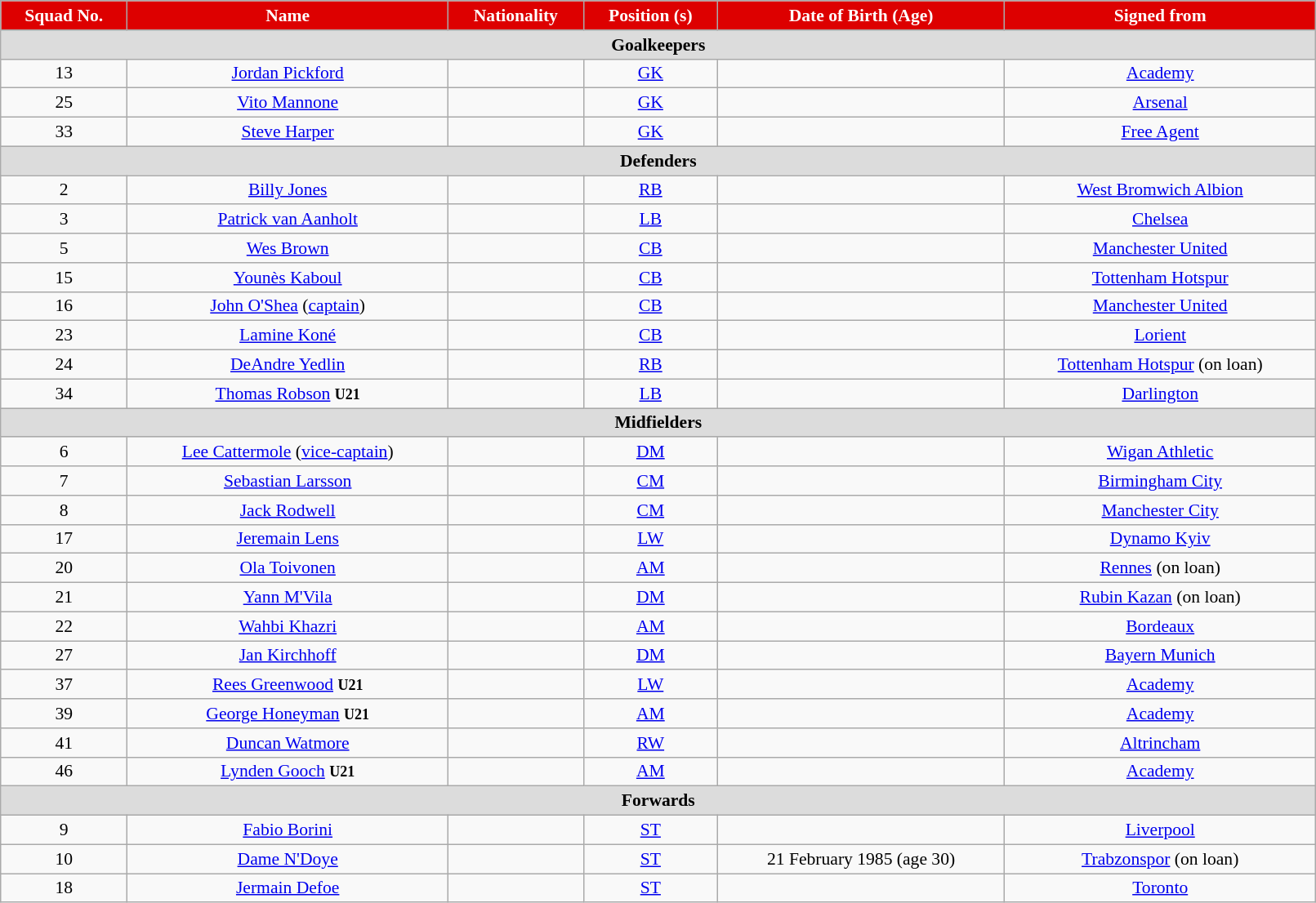<table class="wikitable" style="text-align:center; font-size:90%; width:85%;">
<tr>
<th style="background:#DD0000; color:white; text-align:center;">Squad No.</th>
<th style="background:#DD0000; color:white; text-align:center;">Name</th>
<th style="background:#DD0000; color:white; text-align:center;">Nationality</th>
<th style="background:#DD0000; color:white; text-align:center;">Position (s)</th>
<th style="background:#DD0000; color:white; text-align:center;">Date of Birth (Age)</th>
<th style="background:#DD0000; color:white; text-align:center;">Signed from</th>
</tr>
<tr>
<th colspan="6" style="background:#dcdcdc; text-align:center;">Goalkeepers</th>
</tr>
<tr>
<td>13</td>
<td><a href='#'>Jordan Pickford</a></td>
<td></td>
<td><a href='#'>GK</a></td>
<td></td>
<td><a href='#'>Academy</a></td>
</tr>
<tr>
<td>25</td>
<td><a href='#'>Vito Mannone</a></td>
<td></td>
<td><a href='#'>GK</a></td>
<td></td>
<td> <a href='#'>Arsenal</a></td>
</tr>
<tr>
<td>33</td>
<td><a href='#'>Steve Harper</a></td>
<td></td>
<td><a href='#'>GK</a></td>
<td></td>
<td><a href='#'>Free Agent</a></td>
</tr>
<tr>
<th colspan="7" style="background:#dcdcdc; text-align:center;">Defenders</th>
</tr>
<tr>
<td>2</td>
<td><a href='#'>Billy Jones</a></td>
<td></td>
<td><a href='#'>RB</a></td>
<td></td>
<td> <a href='#'>West Bromwich Albion</a></td>
</tr>
<tr>
<td>3</td>
<td><a href='#'>Patrick van Aanholt</a></td>
<td></td>
<td><a href='#'>LB</a></td>
<td></td>
<td> <a href='#'>Chelsea</a></td>
</tr>
<tr>
<td>5</td>
<td><a href='#'>Wes Brown</a></td>
<td></td>
<td><a href='#'>CB</a></td>
<td></td>
<td> <a href='#'>Manchester United</a></td>
</tr>
<tr>
<td>15</td>
<td><a href='#'>Younès Kaboul</a></td>
<td></td>
<td><a href='#'>CB</a></td>
<td></td>
<td> <a href='#'>Tottenham Hotspur</a></td>
</tr>
<tr>
<td>16</td>
<td><a href='#'>John O'Shea</a> (<a href='#'>captain</a>)</td>
<td></td>
<td><a href='#'>CB</a></td>
<td></td>
<td> <a href='#'>Manchester United</a></td>
</tr>
<tr>
<td>23</td>
<td><a href='#'>Lamine Koné</a></td>
<td></td>
<td><a href='#'>CB</a></td>
<td></td>
<td> <a href='#'>Lorient</a></td>
</tr>
<tr>
<td>24</td>
<td><a href='#'>DeAndre Yedlin</a></td>
<td></td>
<td><a href='#'>RB</a></td>
<td></td>
<td> <a href='#'>Tottenham Hotspur</a> (on loan)</td>
</tr>
<tr>
<td>34</td>
<td><a href='#'>Thomas Robson</a> <small><strong>U21</strong></small></td>
<td></td>
<td><a href='#'>LB</a></td>
<td></td>
<td> <a href='#'>Darlington</a></td>
</tr>
<tr>
<th colspan="7" style="background:#dcdcdc; text-align:center;">Midfielders</th>
</tr>
<tr>
<td>6</td>
<td><a href='#'>Lee Cattermole</a> (<a href='#'>vice-captain</a>)</td>
<td></td>
<td><a href='#'>DM</a></td>
<td></td>
<td> <a href='#'>Wigan Athletic</a></td>
</tr>
<tr>
<td>7</td>
<td><a href='#'>Sebastian Larsson</a></td>
<td></td>
<td><a href='#'>CM</a></td>
<td></td>
<td> <a href='#'>Birmingham City</a></td>
</tr>
<tr>
<td>8</td>
<td><a href='#'>Jack Rodwell</a></td>
<td></td>
<td><a href='#'>CM</a></td>
<td></td>
<td> <a href='#'>Manchester City</a></td>
</tr>
<tr>
<td>17</td>
<td><a href='#'>Jeremain Lens</a></td>
<td></td>
<td><a href='#'>LW</a></td>
<td></td>
<td> <a href='#'>Dynamo Kyiv</a></td>
</tr>
<tr>
<td>20</td>
<td><a href='#'>Ola Toivonen</a></td>
<td></td>
<td><a href='#'>AM</a></td>
<td></td>
<td> <a href='#'>Rennes</a> (on loan)</td>
</tr>
<tr>
<td>21</td>
<td><a href='#'>Yann M'Vila</a></td>
<td></td>
<td><a href='#'>DM</a></td>
<td></td>
<td> <a href='#'>Rubin Kazan</a> (on loan)</td>
</tr>
<tr>
<td>22</td>
<td><a href='#'>Wahbi Khazri</a></td>
<td></td>
<td><a href='#'>AM</a></td>
<td></td>
<td> <a href='#'>Bordeaux</a></td>
</tr>
<tr>
<td>27</td>
<td><a href='#'>Jan Kirchhoff</a></td>
<td></td>
<td><a href='#'>DM</a></td>
<td></td>
<td> <a href='#'>Bayern Munich</a></td>
</tr>
<tr>
<td>37</td>
<td><a href='#'>Rees Greenwood</a> <small><strong>U21</strong></small></td>
<td></td>
<td><a href='#'>LW</a></td>
<td></td>
<td><a href='#'>Academy</a></td>
</tr>
<tr>
<td>39</td>
<td><a href='#'>George Honeyman</a> <small><strong>U21</strong></small></td>
<td></td>
<td><a href='#'>AM</a></td>
<td></td>
<td><a href='#'>Academy</a></td>
</tr>
<tr>
<td>41</td>
<td><a href='#'>Duncan Watmore</a></td>
<td></td>
<td><a href='#'>RW</a></td>
<td></td>
<td> <a href='#'>Altrincham</a></td>
</tr>
<tr>
<td>46</td>
<td><a href='#'>Lynden Gooch</a> <small><strong>U21</strong></small></td>
<td></td>
<td><a href='#'>AM</a></td>
<td></td>
<td><a href='#'>Academy</a></td>
</tr>
<tr>
<th colspan="6" style="background:#dcdcdc; text-align:center;">Forwards</th>
</tr>
<tr>
<td>9</td>
<td><a href='#'>Fabio Borini</a></td>
<td></td>
<td><a href='#'>ST</a></td>
<td></td>
<td> <a href='#'>Liverpool</a></td>
</tr>
<tr>
<td>10</td>
<td><a href='#'>Dame N'Doye</a></td>
<td></td>
<td><a href='#'>ST</a></td>
<td>21 February 1985 (age 30)</td>
<td> <a href='#'>Trabzonspor</a> (on loan)</td>
</tr>
<tr>
<td>18</td>
<td><a href='#'>Jermain Defoe</a></td>
<td></td>
<td><a href='#'>ST</a></td>
<td></td>
<td> <a href='#'>Toronto</a></td>
</tr>
</table>
